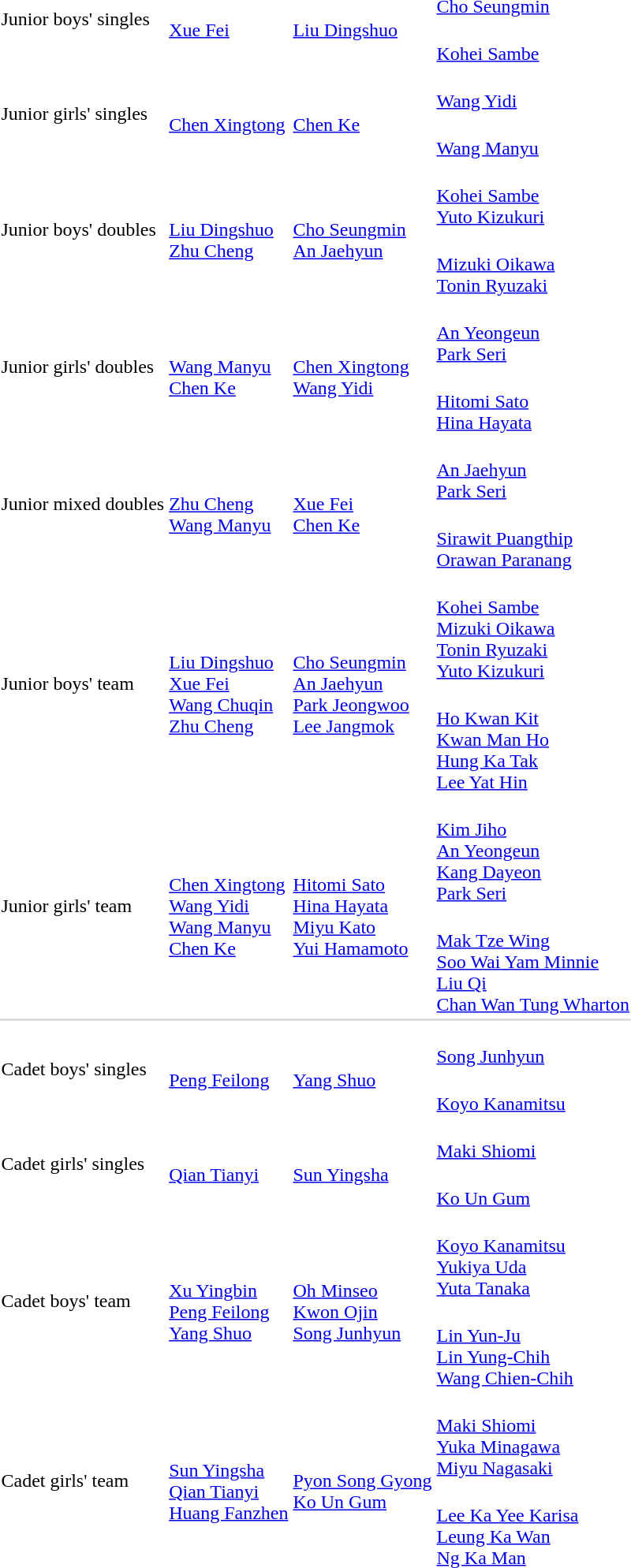<table>
<tr>
<td rowspan=2>Junior boys' singles</td>
<td rowspan=2><br><a href='#'>Xue Fei</a></td>
<td rowspan=2><br><a href='#'>Liu Dingshuo</a></td>
<td><br><a href='#'>Cho Seungmin</a></td>
</tr>
<tr>
<td><br><a href='#'>Kohei Sambe</a></td>
</tr>
<tr>
<td rowspan=2>Junior girls' singles</td>
<td rowspan=2><br><a href='#'>Chen Xingtong</a></td>
<td rowspan=2><br><a href='#'>Chen Ke</a></td>
<td><br><a href='#'>Wang Yidi</a></td>
</tr>
<tr>
<td><br><a href='#'>Wang Manyu</a></td>
</tr>
<tr>
<td rowspan=2>Junior boys' doubles</td>
<td rowspan=2><br><a href='#'>Liu Dingshuo</a><br><a href='#'>Zhu Cheng</a></td>
<td rowspan=2><br><a href='#'>Cho Seungmin</a><br><a href='#'>An Jaehyun</a></td>
<td><br><a href='#'>Kohei Sambe</a><br><a href='#'>Yuto Kizukuri</a></td>
</tr>
<tr>
<td><br><a href='#'>Mizuki Oikawa</a><br><a href='#'>Tonin Ryuzaki</a></td>
</tr>
<tr>
<td rowspan=2>Junior girls' doubles</td>
<td rowspan=2><br><a href='#'>Wang Manyu</a><br><a href='#'>Chen Ke</a></td>
<td rowspan=2><br><a href='#'>Chen Xingtong</a><br><a href='#'>Wang Yidi</a></td>
<td><br><a href='#'>An Yeongeun</a><br><a href='#'>Park Seri</a></td>
</tr>
<tr>
<td><br><a href='#'>Hitomi Sato</a><br><a href='#'>Hina Hayata</a></td>
</tr>
<tr>
<td rowspan=2>Junior mixed doubles</td>
<td rowspan=2><br><a href='#'>Zhu Cheng</a><br><a href='#'>Wang Manyu</a></td>
<td rowspan=2><br><a href='#'>Xue Fei</a><br><a href='#'>Chen Ke</a></td>
<td><br><a href='#'>An Jaehyun</a><br><a href='#'>Park Seri</a></td>
</tr>
<tr>
<td><br><a href='#'>Sirawit Puangthip</a><br><a href='#'>Orawan Paranang</a></td>
</tr>
<tr>
<td rowspan=2>Junior boys' team</td>
<td rowspan=2><br><a href='#'>Liu Dingshuo</a><br><a href='#'>Xue Fei</a><br><a href='#'>Wang Chuqin</a><br><a href='#'>Zhu Cheng</a></td>
<td rowspan=2><br><a href='#'>Cho Seungmin</a><br><a href='#'>An Jaehyun</a><br><a href='#'>Park Jeongwoo</a><br><a href='#'>Lee Jangmok</a></td>
<td><br><a href='#'>Kohei Sambe</a><br><a href='#'>Mizuki Oikawa</a><br><a href='#'>Tonin Ryuzaki</a><br><a href='#'>Yuto Kizukuri</a></td>
</tr>
<tr>
<td><br><a href='#'>Ho Kwan Kit </a><br><a href='#'>Kwan Man Ho</a><br><a href='#'>Hung Ka Tak</a><br><a href='#'>Lee Yat Hin</a></td>
</tr>
<tr>
<td rowspan=2>Junior girls' team</td>
<td rowspan=2><br><a href='#'>Chen Xingtong</a><br><a href='#'>Wang Yidi</a><br><a href='#'>Wang Manyu</a><br><a href='#'>Chen Ke</a></td>
<td rowspan=2><br><a href='#'>Hitomi Sato</a><br><a href='#'>Hina Hayata</a><br><a href='#'>Miyu Kato</a><br><a href='#'>Yui Hamamoto</a></td>
<td><br><a href='#'>Kim Jiho</a><br><a href='#'>An Yeongeun</a><br><a href='#'>Kang Dayeon</a><br><a href='#'>Park Seri</a></td>
</tr>
<tr>
<td><br><a href='#'>Mak Tze Wing</a><br><a href='#'>Soo Wai Yam Minnie</a><br><a href='#'>Liu Qi</a><br><a href='#'>Chan Wan Tung Wharton</a></td>
</tr>
<tr style="background:#dddddd;">
<td colspan=7></td>
</tr>
<tr>
<td rowspan=2>Cadet boys' singles</td>
<td rowspan=2><br><a href='#'>Peng Feilong</a></td>
<td rowspan=2><br><a href='#'>Yang Shuo</a></td>
<td><br><a href='#'>Song Junhyun</a></td>
</tr>
<tr>
<td><br><a href='#'>Koyo Kanamitsu</a></td>
</tr>
<tr>
<td rowspan=2>Cadet girls' singles</td>
<td rowspan=2><br><a href='#'>Qian Tianyi</a></td>
<td rowspan=2><br><a href='#'>Sun Yingsha</a></td>
<td><br><a href='#'>Maki Shiomi</a></td>
</tr>
<tr>
<td><br><a href='#'>Ko Un Gum</a></td>
</tr>
<tr>
<td rowspan=2>Cadet boys' team</td>
<td rowspan=2><br><a href='#'>Xu Yingbin</a><br><a href='#'>Peng Feilong</a><br><a href='#'>Yang Shuo</a></td>
<td rowspan=2><br><a href='#'>Oh Minseo</a><br><a href='#'>Kwon Ojin</a><br><a href='#'>Song Junhyun</a></td>
<td><br><a href='#'>Koyo Kanamitsu</a><br><a href='#'>Yukiya Uda</a><br><a href='#'>Yuta Tanaka</a></td>
</tr>
<tr>
<td><br><a href='#'>Lin Yun-Ju</a><br><a href='#'>Lin Yung-Chih</a><br><a href='#'>Wang Chien-Chih</a></td>
</tr>
<tr>
<td rowspan=2>Cadet girls' team</td>
<td rowspan=2><br><a href='#'>Sun Yingsha</a><br><a href='#'>Qian Tianyi</a><br><a href='#'>Huang Fanzhen</a></td>
<td rowspan=2><br><a href='#'>Pyon Song Gyong</a><br><a href='#'>Ko Un Gum</a></td>
<td><br><a href='#'>Maki Shiomi</a><br><a href='#'>Yuka Minagawa</a><br><a href='#'>Miyu Nagasaki</a></td>
</tr>
<tr>
<td><br><a href='#'>Lee Ka Yee Karisa</a><br><a href='#'>Leung Ka Wan</a><br><a href='#'>Ng Ka Man</a></td>
</tr>
</table>
